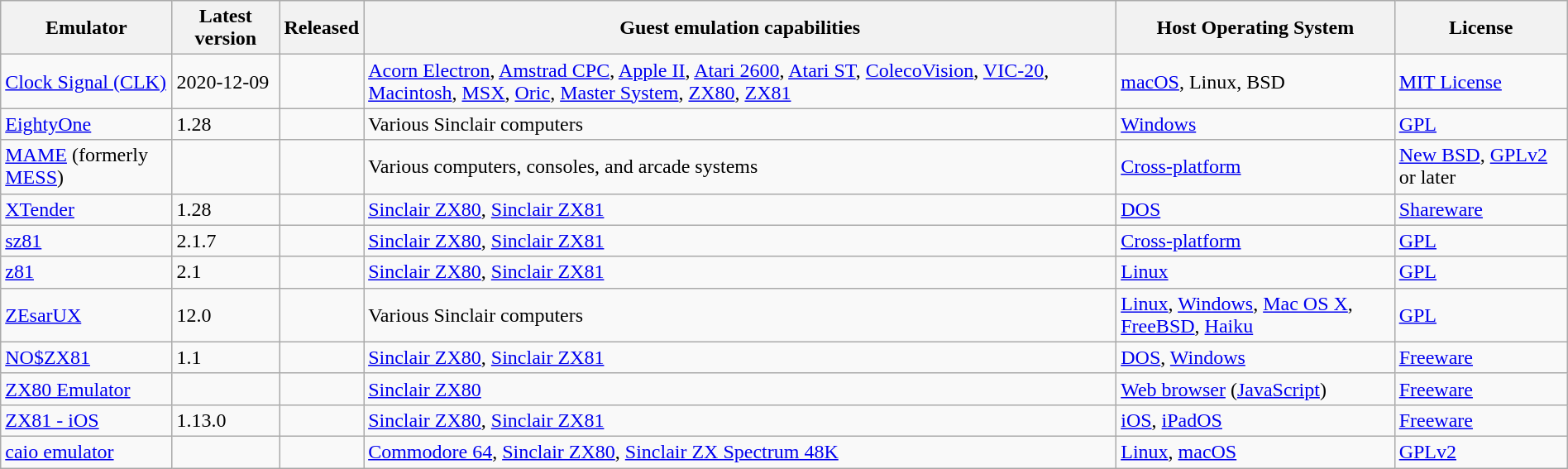<table class="wikitable sortable" style="width:100%">
<tr>
<th>Emulator</th>
<th>Latest version</th>
<th>Released</th>
<th>Guest emulation capabilities</th>
<th>Host Operating System</th>
<th>License</th>
</tr>
<tr>
<td><a href='#'>Clock Signal (CLK)</a></td>
<td>2020-12-09</td>
<td></td>
<td><a href='#'>Acorn Electron</a>, <a href='#'>Amstrad CPC</a>, <a href='#'>Apple II</a>, <a href='#'>Atari 2600</a>, <a href='#'>Atari ST</a>, <a href='#'>ColecoVision</a>, <a href='#'>VIC-20</a>, <a href='#'>Macintosh</a>, <a href='#'>MSX</a>, <a href='#'>Oric</a>, <a href='#'>Master System</a>, <a href='#'>ZX80</a>, <a href='#'>ZX81</a></td>
<td><a href='#'>macOS</a>, Linux, BSD</td>
<td><a href='#'>MIT License</a></td>
</tr>
<tr>
<td><a href='#'>EightyOne</a></td>
<td>1.28</td>
<td></td>
<td>Various Sinclair computers</td>
<td><a href='#'>Windows</a></td>
<td><a href='#'>GPL</a></td>
</tr>
<tr>
<td><a href='#'>MAME</a> (formerly <a href='#'>MESS</a>)</td>
<td></td>
<td></td>
<td>Various computers, consoles, and arcade systems</td>
<td><a href='#'>Cross-platform</a></td>
<td><a href='#'>New BSD</a>, <a href='#'>GPLv2</a> or later</td>
</tr>
<tr>
<td><a href='#'>XTender</a></td>
<td>1.28</td>
<td></td>
<td><a href='#'>Sinclair ZX80</a>, <a href='#'>Sinclair ZX81</a></td>
<td><a href='#'>DOS</a></td>
<td><a href='#'>Shareware</a></td>
</tr>
<tr>
<td><a href='#'>sz81</a></td>
<td>2.1.7</td>
<td></td>
<td><a href='#'>Sinclair ZX80</a>, <a href='#'>Sinclair ZX81</a></td>
<td><a href='#'>Cross-platform</a></td>
<td><a href='#'>GPL</a></td>
</tr>
<tr>
<td><a href='#'>z81</a></td>
<td>2.1</td>
<td></td>
<td><a href='#'>Sinclair ZX80</a>, <a href='#'>Sinclair ZX81</a></td>
<td><a href='#'>Linux</a></td>
<td><a href='#'>GPL</a></td>
</tr>
<tr>
<td><a href='#'>ZEsarUX</a></td>
<td>12.0</td>
<td></td>
<td>Various Sinclair computers</td>
<td><a href='#'>Linux</a>, <a href='#'>Windows</a>, <a href='#'>Mac OS X</a>, <a href='#'>FreeBSD</a>, <a href='#'>Haiku</a></td>
<td><a href='#'>GPL</a></td>
</tr>
<tr>
<td><a href='#'>NO$ZX81</a></td>
<td>1.1</td>
<td></td>
<td><a href='#'>Sinclair ZX80</a>, <a href='#'>Sinclair ZX81</a></td>
<td><a href='#'>DOS</a>, <a href='#'>Windows</a></td>
<td><a href='#'>Freeware</a></td>
</tr>
<tr>
<td><a href='#'>ZX80 Emulator</a></td>
<td></td>
<td></td>
<td><a href='#'>Sinclair ZX80</a></td>
<td><a href='#'>Web browser</a> (<a href='#'>JavaScript</a>)</td>
<td><a href='#'>Freeware</a></td>
</tr>
<tr>
<td><a href='#'>ZX81 - iOS</a></td>
<td>1.13.0</td>
<td></td>
<td><a href='#'>Sinclair ZX80</a>, <a href='#'>Sinclair ZX81</a></td>
<td><a href='#'>iOS</a>, <a href='#'>iPadOS</a></td>
<td><a href='#'>Freeware</a></td>
</tr>
<tr>
<td><a href='#'>caio emulator</a></td>
<td></td>
<td></td>
<td><a href='#'>Commodore 64</a>, <a href='#'>Sinclair ZX80</a>, <a href='#'>Sinclair ZX Spectrum 48K</a></td>
<td><a href='#'>Linux</a>, <a href='#'>macOS</a></td>
<td><a href='#'>GPLv2</a></td>
</tr>
</table>
